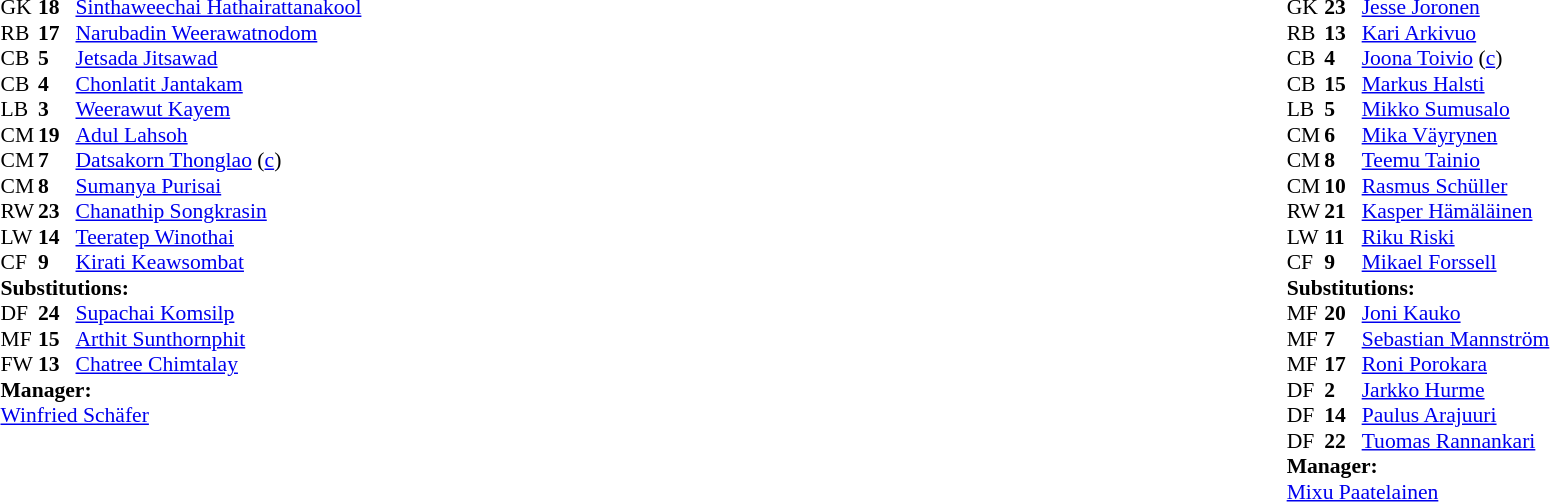<table width="100%">
<tr>
<td valign="top" width="40%"><br><table style="font-size:90%;" cellspacing="0" cellpadding="0">
<tr>
<th width="25"></th>
<th width="25"></th>
</tr>
<tr>
<td>GK</td>
<td><strong>18</strong></td>
<td><a href='#'>Sinthaweechai Hathairattanakool</a></td>
</tr>
<tr>
<td>RB</td>
<td><strong>17</strong></td>
<td><a href='#'>Narubadin Weerawatnodom</a></td>
</tr>
<tr>
<td>CB</td>
<td><strong>5</strong></td>
<td><a href='#'>Jetsada Jitsawad</a></td>
</tr>
<tr>
<td>CB</td>
<td><strong>4</strong></td>
<td><a href='#'>Chonlatit Jantakam</a></td>
</tr>
<tr>
<td>LB</td>
<td><strong>3</strong></td>
<td><a href='#'>Weerawut Kayem</a></td>
<td></td>
<td></td>
</tr>
<tr>
<td>CM</td>
<td><strong>19</strong></td>
<td><a href='#'>Adul Lahsoh</a></td>
</tr>
<tr>
<td>CM</td>
<td><strong>7</strong></td>
<td><a href='#'>Datsakorn Thonglao</a> (<a href='#'>c</a>)</td>
<td></td>
</tr>
<tr>
<td>CM</td>
<td><strong>8</strong></td>
<td><a href='#'>Sumanya Purisai</a></td>
</tr>
<tr>
<td>RW</td>
<td><strong>23</strong></td>
<td><a href='#'>Chanathip Songkrasin</a></td>
</tr>
<tr>
<td>LW</td>
<td><strong>14</strong></td>
<td><a href='#'>Teeratep Winothai</a></td>
<td></td>
<td></td>
</tr>
<tr>
<td>CF</td>
<td><strong>9</strong></td>
<td><a href='#'>Kirati Keawsombat</a></td>
<td></td>
<td></td>
</tr>
<tr>
<td colspan=3><strong>Substitutions:</strong></td>
</tr>
<tr>
<td>DF</td>
<td><strong>24</strong></td>
<td><a href='#'>Supachai Komsilp</a></td>
<td></td>
<td></td>
</tr>
<tr>
<td>MF</td>
<td><strong>15</strong></td>
<td><a href='#'>Arthit Sunthornphit</a></td>
<td></td>
<td></td>
</tr>
<tr>
<td>FW</td>
<td><strong>13</strong></td>
<td><a href='#'>Chatree Chimtalay</a></td>
<td></td>
<td></td>
</tr>
<tr>
<td colspan=3><strong>Manager:</strong></td>
</tr>
<tr>
<td colspan=4> <a href='#'>Winfried Schäfer</a></td>
</tr>
</table>
</td>
<td valign="top"></td>
<td valign="top" width="50%"><br><table style="font-size:90%;" cellspacing="0" cellpadding="0" align="center">
<tr>
<th width=25></th>
<th width=25></th>
</tr>
<tr>
<td>GK</td>
<td><strong>23</strong></td>
<td><a href='#'>Jesse Joronen</a></td>
</tr>
<tr>
<td>RB</td>
<td><strong>13</strong></td>
<td><a href='#'>Kari Arkivuo</a></td>
<td></td>
<td></td>
</tr>
<tr>
<td>CB</td>
<td><strong>4</strong></td>
<td><a href='#'>Joona Toivio</a> (<a href='#'>c</a>)</td>
</tr>
<tr>
<td>CB</td>
<td><strong>15</strong></td>
<td><a href='#'>Markus Halsti</a></td>
<td></td>
<td></td>
</tr>
<tr>
<td>LB</td>
<td><strong>5</strong></td>
<td><a href='#'>Mikko Sumusalo</a></td>
<td></td>
<td></td>
</tr>
<tr>
<td>CM</td>
<td><strong>6</strong></td>
<td><a href='#'>Mika Väyrynen</a></td>
</tr>
<tr>
<td>CM</td>
<td><strong>8</strong></td>
<td><a href='#'>Teemu Tainio</a></td>
<td></td>
<td></td>
</tr>
<tr>
<td>CM</td>
<td><strong>10</strong></td>
<td><a href='#'>Rasmus Schüller</a></td>
</tr>
<tr>
<td>RW</td>
<td><strong>21</strong></td>
<td><a href='#'>Kasper Hämäläinen</a></td>
<td></td>
<td></td>
</tr>
<tr>
<td>LW</td>
<td><strong>11</strong></td>
<td><a href='#'>Riku Riski</a></td>
<td></td>
<td></td>
</tr>
<tr>
<td>CF</td>
<td><strong>9</strong></td>
<td><a href='#'>Mikael Forssell</a></td>
</tr>
<tr>
<td colspan=3><strong>Substitutions:</strong></td>
</tr>
<tr>
<td>MF</td>
<td><strong>20</strong></td>
<td><a href='#'>Joni Kauko</a></td>
<td></td>
<td></td>
</tr>
<tr>
<td>MF</td>
<td><strong>7</strong></td>
<td><a href='#'>Sebastian Mannström</a></td>
<td></td>
<td></td>
</tr>
<tr>
<td>MF</td>
<td><strong>17</strong></td>
<td><a href='#'>Roni Porokara</a></td>
<td></td>
<td></td>
</tr>
<tr>
<td>DF</td>
<td><strong>2</strong></td>
<td><a href='#'>Jarkko Hurme</a></td>
<td></td>
<td></td>
</tr>
<tr>
<td>DF</td>
<td><strong>14</strong></td>
<td><a href='#'>Paulus Arajuuri</a></td>
<td></td>
<td></td>
</tr>
<tr>
<td>DF</td>
<td><strong>22</strong></td>
<td><a href='#'>Tuomas Rannankari</a></td>
<td></td>
<td></td>
</tr>
<tr>
<td colspan=3><strong>Manager:</strong></td>
</tr>
<tr>
<td colspan=4> <a href='#'>Mixu Paatelainen</a></td>
</tr>
</table>
</td>
</tr>
</table>
